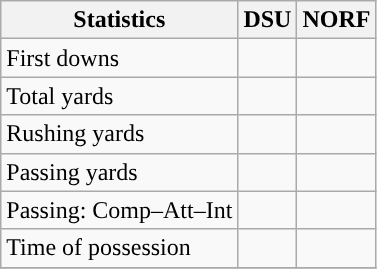<table class="wikitable" style="float: left;">
<tr>
<th>Statistics</th>
<th>DSU</th>
<th>NORF</th>
</tr>
<tr>
<td>First downs</td>
<td></td>
<td></td>
</tr>
<tr>
<td>Total yards</td>
<td></td>
<td></td>
</tr>
<tr>
<td>Rushing yards</td>
<td></td>
<td></td>
</tr>
<tr>
<td>Passing yards</td>
<td></td>
<td></td>
</tr>
<tr>
<td>Passing: Comp–Att–Int</td>
<td></td>
<td></td>
</tr>
<tr>
<td>Time of possession</td>
<td></td>
<td></td>
</tr>
<tr>
</tr>
</table>
